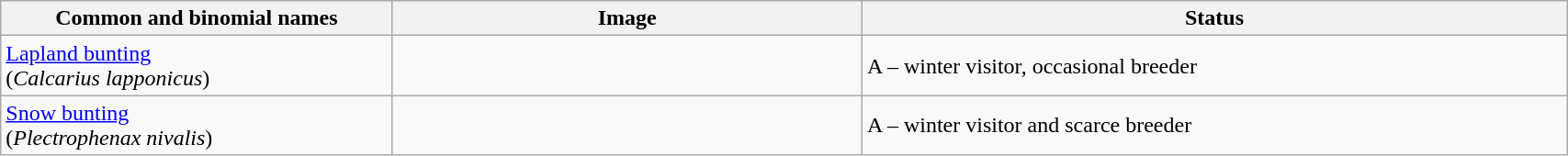<table width=90% class="wikitable">
<tr>
<th width=25%>Common and binomial names</th>
<th width=30%>Image</th>
<th width=45%>Status</th>
</tr>
<tr>
<td><a href='#'>Lapland bunting</a><br>(<em>Calcarius lapponicus</em>)</td>
<td></td>
<td>A – winter visitor, occasional breeder</td>
</tr>
<tr>
<td><a href='#'>Snow bunting</a><br>(<em>Plectrophenax nivalis</em>)</td>
<td></td>
<td>A – winter visitor and scarce breeder</td>
</tr>
</table>
